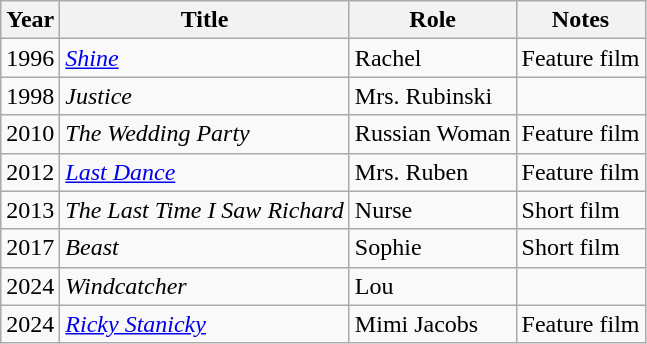<table class="wikitable sortable">
<tr>
<th>Year</th>
<th>Title</th>
<th>Role</th>
<th>Notes</th>
</tr>
<tr>
<td>1996</td>
<td><em><a href='#'>Shine</a></em></td>
<td>Rachel</td>
<td>Feature film</td>
</tr>
<tr>
<td>1998</td>
<td><em>Justice</em></td>
<td>Mrs. Rubinski</td>
<td></td>
</tr>
<tr>
<td>2010</td>
<td><em>The Wedding Party</em></td>
<td>Russian Woman</td>
<td>Feature film</td>
</tr>
<tr>
<td>2012</td>
<td><em><a href='#'>Last Dance</a></em></td>
<td>Mrs. Ruben</td>
<td>Feature film</td>
</tr>
<tr>
<td>2013</td>
<td><em>The Last Time I Saw Richard</em></td>
<td>Nurse</td>
<td>Short film</td>
</tr>
<tr>
<td>2017</td>
<td><em>Beast</em></td>
<td>Sophie</td>
<td>Short film</td>
</tr>
<tr>
<td>2024</td>
<td><em>Windcatcher</em></td>
<td>Lou</td>
<td></td>
</tr>
<tr>
<td>2024</td>
<td><em><a href='#'>Ricky Stanicky</a></em></td>
<td>Mimi Jacobs</td>
<td>Feature film</td>
</tr>
</table>
